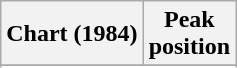<table class="wikitable sortable plainrowheaders">
<tr>
<th>Chart (1984)</th>
<th>Peak<br>position</th>
</tr>
<tr>
</tr>
<tr>
</tr>
<tr>
</tr>
<tr>
</tr>
<tr>
</tr>
<tr>
</tr>
</table>
